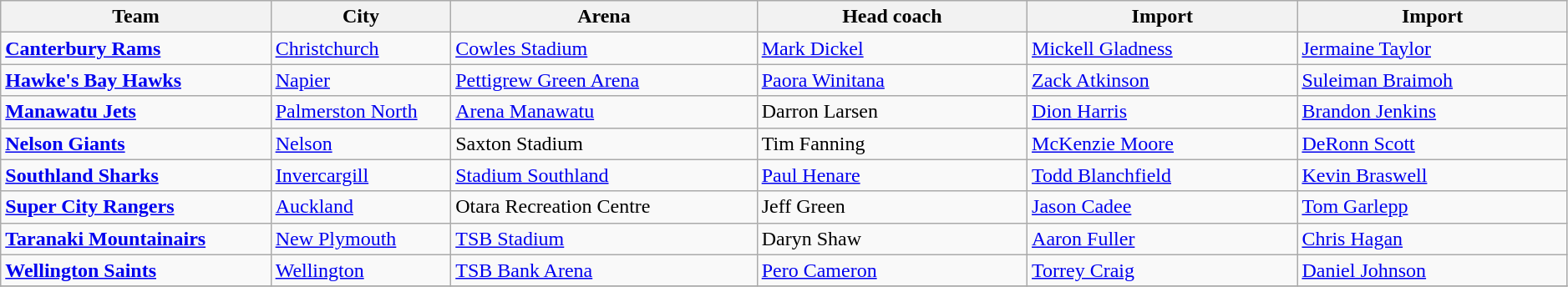<table class="wikitable" style="width:99%; text-align:left">
<tr>
<th style="width:15%">Team</th>
<th style="width:10%">City</th>
<th style="width:17%">Arena</th>
<th style="width:15%">Head coach</th>
<th style="width:15%">Import</th>
<th style="width:15%">Import</th>
</tr>
<tr>
<td><strong><a href='#'>Canterbury Rams</a></strong></td>
<td><a href='#'>Christchurch</a></td>
<td><a href='#'>Cowles Stadium</a></td>
<td> <a href='#'>Mark Dickel</a></td>
<td> <a href='#'>Mickell Gladness</a></td>
<td> <a href='#'>Jermaine Taylor</a></td>
</tr>
<tr>
<td><strong><a href='#'>Hawke's Bay Hawks</a></strong></td>
<td><a href='#'>Napier</a></td>
<td><a href='#'>Pettigrew Green Arena</a></td>
<td> <a href='#'>Paora Winitana</a></td>
<td> <a href='#'>Zack Atkinson</a></td>
<td> <a href='#'>Suleiman Braimoh</a></td>
</tr>
<tr>
<td><strong><a href='#'>Manawatu Jets</a></strong></td>
<td><a href='#'>Palmerston North</a></td>
<td><a href='#'>Arena Manawatu</a></td>
<td> Darron Larsen</td>
<td> <a href='#'>Dion Harris</a></td>
<td> <a href='#'>Brandon Jenkins</a></td>
</tr>
<tr>
<td><strong><a href='#'>Nelson Giants</a></strong></td>
<td><a href='#'>Nelson</a></td>
<td>Saxton Stadium</td>
<td> Tim Fanning</td>
<td> <a href='#'>McKenzie Moore</a></td>
<td> <a href='#'>DeRonn Scott</a></td>
</tr>
<tr>
<td><strong><a href='#'>Southland Sharks</a></strong></td>
<td><a href='#'>Invercargill</a></td>
<td><a href='#'>Stadium Southland</a></td>
<td> <a href='#'>Paul Henare</a></td>
<td> <a href='#'>Todd Blanchfield</a></td>
<td> <a href='#'>Kevin Braswell</a></td>
</tr>
<tr>
<td><strong><a href='#'>Super City Rangers</a></strong></td>
<td><a href='#'>Auckland</a></td>
<td>Otara Recreation Centre</td>
<td> Jeff Green</td>
<td> <a href='#'>Jason Cadee</a></td>
<td> <a href='#'>Tom Garlepp</a></td>
</tr>
<tr>
<td><strong><a href='#'>Taranaki Mountainairs</a></strong></td>
<td><a href='#'>New Plymouth</a></td>
<td><a href='#'>TSB Stadium</a></td>
<td> Daryn Shaw</td>
<td> <a href='#'>Aaron Fuller</a></td>
<td> <a href='#'>Chris Hagan</a></td>
</tr>
<tr>
<td><strong><a href='#'>Wellington Saints</a></strong></td>
<td><a href='#'>Wellington</a></td>
<td><a href='#'>TSB Bank Arena</a></td>
<td> <a href='#'>Pero Cameron</a></td>
<td> <a href='#'>Torrey Craig</a></td>
<td> <a href='#'>Daniel Johnson</a></td>
</tr>
<tr>
</tr>
</table>
